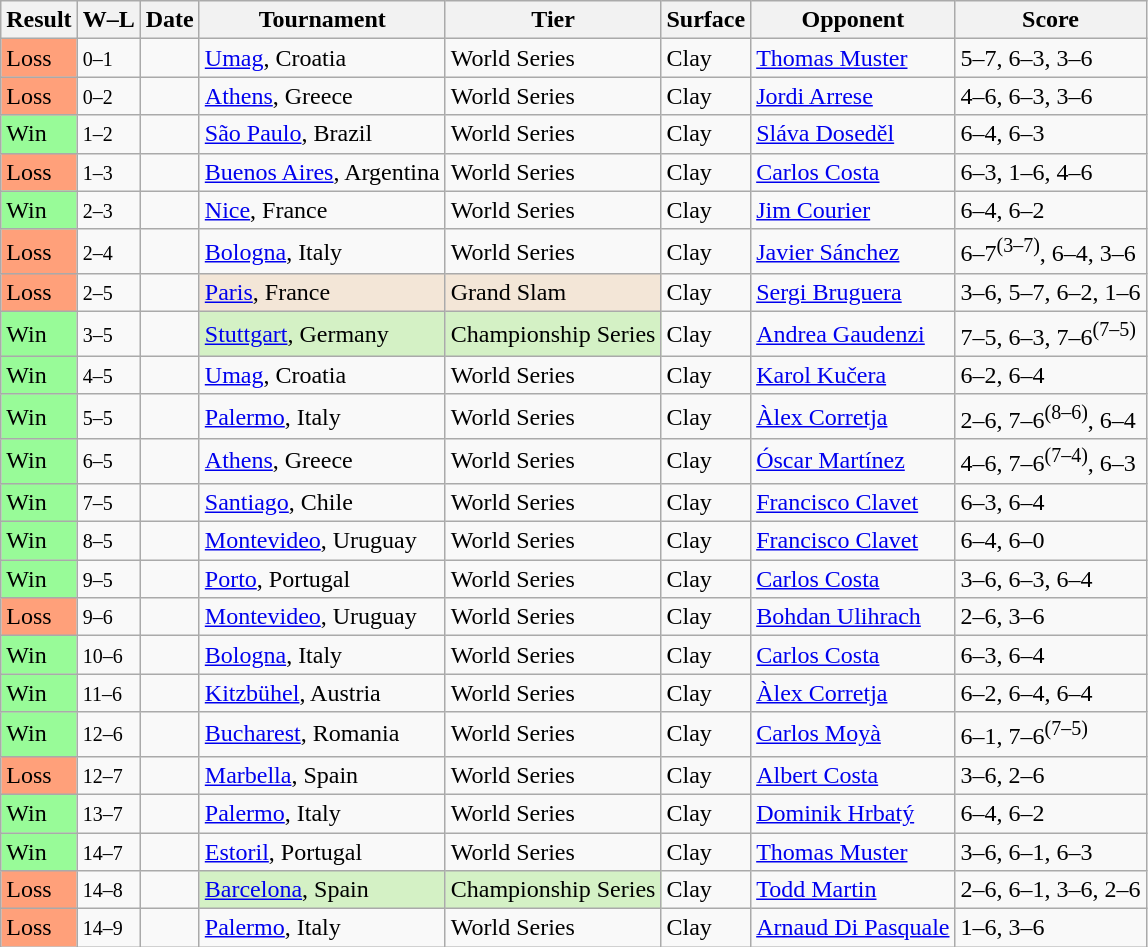<table class="sortable wikitable">
<tr>
<th>Result</th>
<th class="unsortable">W–L</th>
<th>Date</th>
<th>Tournament</th>
<th>Tier</th>
<th>Surface</th>
<th>Opponent</th>
<th class="unsortable">Score</th>
</tr>
<tr>
<td style="background:#ffa07a;">Loss</td>
<td><small>0–1</small></td>
<td><a href='#'></a></td>
<td><a href='#'>Umag</a>, Croatia</td>
<td>World Series</td>
<td>Clay</td>
<td> <a href='#'>Thomas Muster</a></td>
<td>5–7, 6–3, 3–6</td>
</tr>
<tr>
<td style="background:#ffa07a;">Loss</td>
<td><small>0–2</small></td>
<td><a href='#'></a></td>
<td><a href='#'>Athens</a>, Greece</td>
<td>World Series</td>
<td>Clay</td>
<td> <a href='#'>Jordi Arrese</a></td>
<td>4–6, 6–3, 3–6</td>
</tr>
<tr>
<td style="background:#98fb98;">Win</td>
<td><small>1–2</small></td>
<td><a href='#'></a></td>
<td><a href='#'>São Paulo</a>, Brazil</td>
<td>World Series</td>
<td>Clay</td>
<td> <a href='#'>Sláva Doseděl</a></td>
<td>6–4, 6–3</td>
</tr>
<tr>
<td style="background:#ffa07a;">Loss</td>
<td><small>1–3</small></td>
<td><a href='#'></a></td>
<td><a href='#'>Buenos Aires</a>, Argentina</td>
<td>World Series</td>
<td>Clay</td>
<td> <a href='#'>Carlos Costa</a></td>
<td>6–3, 1–6, 4–6</td>
</tr>
<tr>
<td style="background:#98fb98;">Win</td>
<td><small>2–3</small></td>
<td><a href='#'></a></td>
<td><a href='#'>Nice</a>, France</td>
<td>World Series</td>
<td>Clay</td>
<td> <a href='#'>Jim Courier</a></td>
<td>6–4, 6–2</td>
</tr>
<tr>
<td style="background:#ffa07a;">Loss</td>
<td><small>2–4</small></td>
<td><a href='#'></a></td>
<td><a href='#'>Bologna</a>, Italy</td>
<td>World Series</td>
<td>Clay</td>
<td> <a href='#'>Javier Sánchez</a></td>
<td>6–7<sup>(3–7)</sup>, 6–4, 3–6</td>
</tr>
<tr>
<td style="background:#ffa07a;">Loss</td>
<td><small>2–5</small></td>
<td><a href='#'></a></td>
<td style="background:#f3e6d7;"><a href='#'>Paris</a>, France</td>
<td style="background:#f3e6d7;">Grand Slam</td>
<td>Clay</td>
<td> <a href='#'>Sergi Bruguera</a></td>
<td>3–6, 5–7, 6–2, 1–6</td>
</tr>
<tr>
<td style="background:#98fb98;">Win</td>
<td><small>3–5</small></td>
<td><a href='#'></a></td>
<td style="background:#d4f1c5;"><a href='#'>Stuttgart</a>, Germany</td>
<td style="background:#d4f1c5;">Championship Series</td>
<td>Clay</td>
<td> <a href='#'>Andrea Gaudenzi</a></td>
<td>7–5, 6–3, 7–6<sup>(7–5)</sup></td>
</tr>
<tr>
<td style="background:#98fb98;">Win</td>
<td><small>4–5</small></td>
<td><a href='#'></a></td>
<td><a href='#'>Umag</a>, Croatia</td>
<td>World Series</td>
<td>Clay</td>
<td> <a href='#'>Karol Kučera</a></td>
<td>6–2, 6–4</td>
</tr>
<tr>
<td style="background:#98fb98;">Win</td>
<td><small>5–5</small></td>
<td><a href='#'></a></td>
<td><a href='#'>Palermo</a>, Italy</td>
<td>World Series</td>
<td>Clay</td>
<td> <a href='#'>Àlex Corretja</a></td>
<td>2–6, 7–6<sup>(8–6)</sup>, 6–4</td>
</tr>
<tr>
<td style="background:#98fb98;">Win</td>
<td><small>6–5</small></td>
<td><a href='#'></a></td>
<td><a href='#'>Athens</a>, Greece</td>
<td>World Series</td>
<td>Clay</td>
<td> <a href='#'>Óscar Martínez</a></td>
<td>4–6, 7–6<sup>(7–4)</sup>, 6–3</td>
</tr>
<tr>
<td style="background:#98fb98;">Win</td>
<td><small>7–5</small></td>
<td><a href='#'></a></td>
<td><a href='#'>Santiago</a>, Chile</td>
<td>World Series</td>
<td>Clay</td>
<td> <a href='#'>Francisco Clavet</a></td>
<td>6–3, 6–4</td>
</tr>
<tr>
<td style="background:#98fb98;">Win</td>
<td><small>8–5</small></td>
<td><a href='#'></a></td>
<td><a href='#'>Montevideo</a>, Uruguay</td>
<td>World Series</td>
<td>Clay</td>
<td> <a href='#'>Francisco Clavet</a></td>
<td>6–4, 6–0</td>
</tr>
<tr>
<td style="background:#98fb98;">Win</td>
<td><small>9–5</small></td>
<td><a href='#'></a></td>
<td><a href='#'>Porto</a>, Portugal</td>
<td>World Series</td>
<td>Clay</td>
<td> <a href='#'>Carlos Costa</a></td>
<td>3–6, 6–3, 6–4</td>
</tr>
<tr>
<td style="background:#ffa07a;">Loss</td>
<td><small>9–6</small></td>
<td><a href='#'></a></td>
<td><a href='#'>Montevideo</a>, Uruguay</td>
<td>World Series</td>
<td>Clay</td>
<td> <a href='#'>Bohdan Ulihrach</a></td>
<td>2–6, 3–6</td>
</tr>
<tr>
<td style="background:#98fb98;">Win</td>
<td><small>10–6</small></td>
<td><a href='#'></a></td>
<td><a href='#'>Bologna</a>, Italy</td>
<td>World Series</td>
<td>Clay</td>
<td> <a href='#'>Carlos Costa</a></td>
<td>6–3, 6–4</td>
</tr>
<tr>
<td style="background:#98fb98;">Win</td>
<td><small>11–6</small></td>
<td><a href='#'></a></td>
<td><a href='#'>Kitzbühel</a>, Austria</td>
<td>World Series</td>
<td>Clay</td>
<td> <a href='#'>Àlex Corretja</a></td>
<td>6–2, 6–4, 6–4</td>
</tr>
<tr>
<td style="background:#98fb98;">Win</td>
<td><small>12–6</small></td>
<td><a href='#'></a></td>
<td><a href='#'>Bucharest</a>, Romania</td>
<td>World Series</td>
<td>Clay</td>
<td> <a href='#'>Carlos Moyà</a></td>
<td>6–1, 7–6<sup>(7–5)</sup></td>
</tr>
<tr>
<td style="background:#ffa07a;">Loss</td>
<td><small>12–7</small></td>
<td><a href='#'></a></td>
<td><a href='#'>Marbella</a>, Spain</td>
<td>World Series</td>
<td>Clay</td>
<td> <a href='#'>Albert Costa</a></td>
<td>3–6, 2–6</td>
</tr>
<tr>
<td style="background:#98fb98;">Win</td>
<td><small>13–7</small></td>
<td><a href='#'></a></td>
<td><a href='#'>Palermo</a>, Italy</td>
<td>World Series</td>
<td>Clay</td>
<td> <a href='#'>Dominik Hrbatý</a></td>
<td>6–4, 6–2</td>
</tr>
<tr>
<td style="background:#98fb98;">Win</td>
<td><small>14–7</small></td>
<td><a href='#'></a></td>
<td><a href='#'>Estoril</a>, Portugal</td>
<td>World Series</td>
<td>Clay</td>
<td> <a href='#'>Thomas Muster</a></td>
<td>3–6, 6–1, 6–3</td>
</tr>
<tr>
<td style="background:#ffa07a;">Loss</td>
<td><small>14–8</small></td>
<td><a href='#'></a></td>
<td style="background:#d4f1c5;"><a href='#'>Barcelona</a>, Spain</td>
<td style="background:#d4f1c5;">Championship Series</td>
<td>Clay</td>
<td> <a href='#'>Todd Martin</a></td>
<td>2–6, 6–1, 3–6, 2–6</td>
</tr>
<tr>
<td style="background:#ffa07a;">Loss</td>
<td><small>14–9</small></td>
<td><a href='#'></a></td>
<td><a href='#'>Palermo</a>, Italy</td>
<td>World Series</td>
<td>Clay</td>
<td> <a href='#'>Arnaud Di Pasquale</a></td>
<td>1–6, 3–6</td>
</tr>
</table>
